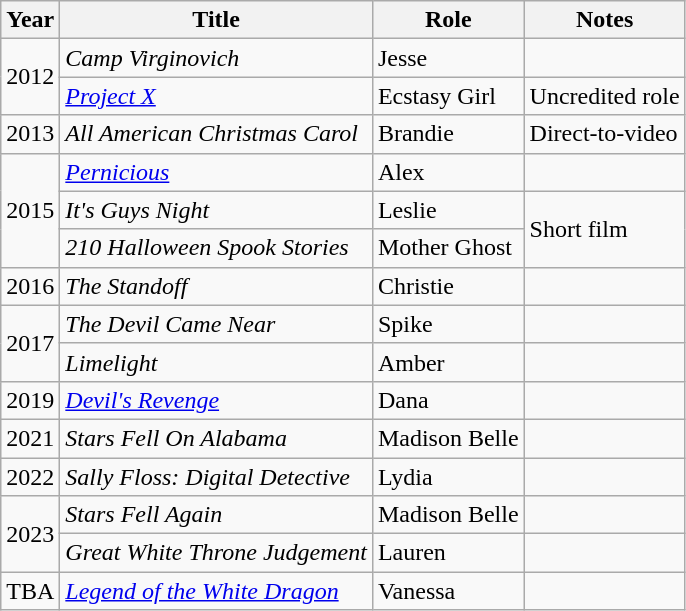<table class="wikitable sortable">
<tr>
<th>Year</th>
<th>Title</th>
<th>Role</th>
<th class="unsortable">Notes</th>
</tr>
<tr>
<td rowspan="2">2012</td>
<td><em>Camp Virginovich</em></td>
<td>Jesse</td>
<td></td>
</tr>
<tr>
<td><em><a href='#'>Project X</a></em></td>
<td>Ecstasy Girl</td>
<td>Uncredited role</td>
</tr>
<tr>
<td>2013</td>
<td><em>All American Christmas Carol</em></td>
<td>Brandie</td>
<td>Direct-to-video</td>
</tr>
<tr>
<td rowspan="3">2015</td>
<td><em><a href='#'>Pernicious</a></em></td>
<td>Alex</td>
<td></td>
</tr>
<tr>
<td><em>It's Guys Night</em></td>
<td>Leslie</td>
<td rowspan="2">Short film</td>
</tr>
<tr>
<td><em>210 Halloween Spook Stories</em></td>
<td>Mother Ghost</td>
</tr>
<tr>
<td>2016</td>
<td><em>The Standoff</em></td>
<td>Christie</td>
<td></td>
</tr>
<tr>
<td rowspan="2">2017</td>
<td><em>The Devil Came Near</em></td>
<td>Spike</td>
<td></td>
</tr>
<tr>
<td><em>Limelight</em></td>
<td>Amber</td>
<td></td>
</tr>
<tr>
<td>2019</td>
<td><em><a href='#'>Devil's Revenge</a></em></td>
<td>Dana</td>
<td></td>
</tr>
<tr>
<td>2021</td>
<td><em>Stars Fell On Alabama</em></td>
<td>Madison Belle</td>
<td></td>
</tr>
<tr>
<td>2022</td>
<td><em>Sally Floss: Digital Detective</em></td>
<td>Lydia</td>
<td></td>
</tr>
<tr>
<td rowspan="2">2023</td>
<td><em>Stars Fell Again</em></td>
<td>Madison Belle</td>
<td></td>
</tr>
<tr>
<td><em>Great White Throne Judgement</em></td>
<td>Lauren</td>
<td></td>
</tr>
<tr>
<td>TBA</td>
<td><em><a href='#'>Legend of the White Dragon</a></em></td>
<td>Vanessa</td>
<td></td>
</tr>
</table>
